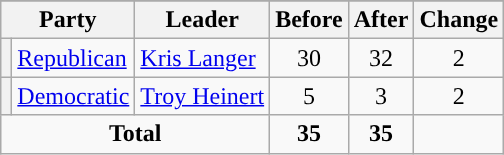<table class="wikitable" style="text-align:center;">
<tr>
</tr>
<tr>
<th colspan=2>Party</th>
<th>Leader</th>
<th>Before</th>
<th>After</th>
<th>Change</th>
</tr>
<tr>
<th style="background-color:"></th>
<td style="text-align:left;"><a href='#'>Republican</a></td>
<td style="text-align:left;"><a href='#'>Kris Langer</a></td>
<td>30</td>
<td>32</td>
<td> 2</td>
</tr>
<tr>
<th style="background-color:"></th>
<td style="text-align:left;"><a href='#'>Democratic</a></td>
<td style="text-align:left;"><a href='#'>Troy Heinert</a></td>
<td>5</td>
<td>3</td>
<td> 2</td>
</tr>
<tr>
<td colspan=3><strong>Total</strong></td>
<td><strong>35</strong></td>
<td><strong>35</strong></td>
<td></td>
</tr>
</table>
